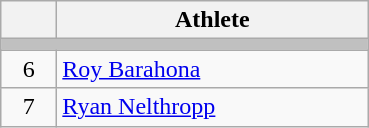<table class="wikitable">
<tr>
<th width="30"></th>
<th width="200">Athlete</th>
</tr>
<tr bgcolor="C0C0C0">
<td colspan=2></td>
</tr>
<tr>
<td align="center">6</td>
<td> <a href='#'>Roy Barahona</a></td>
</tr>
<tr>
<td align="center">7</td>
<td> <a href='#'>Ryan Nelthropp</a></td>
</tr>
</table>
